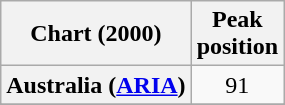<table class="wikitable sortable plainrowheaders">
<tr>
<th>Chart (2000)</th>
<th>Peak<br>position</th>
</tr>
<tr>
<th scope="row">Australia (<a href='#'>ARIA</a>)</th>
<td align="center">91</td>
</tr>
<tr>
</tr>
<tr>
</tr>
<tr>
</tr>
<tr>
</tr>
<tr>
</tr>
<tr>
</tr>
</table>
